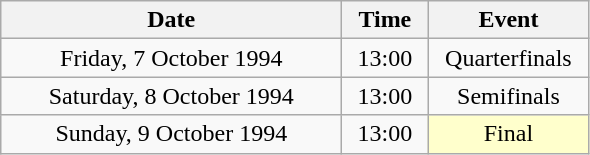<table class = "wikitable" style="text-align:center;">
<tr>
<th width=220>Date</th>
<th width=50>Time</th>
<th width=100>Event</th>
</tr>
<tr>
<td>Friday, 7 October 1994</td>
<td>13:00</td>
<td>Quarterfinals</td>
</tr>
<tr>
<td>Saturday, 8 October 1994</td>
<td>13:00</td>
<td>Semifinals</td>
</tr>
<tr>
<td>Sunday, 9 October 1994</td>
<td>13:00</td>
<td bgcolor=ffffcc>Final</td>
</tr>
</table>
